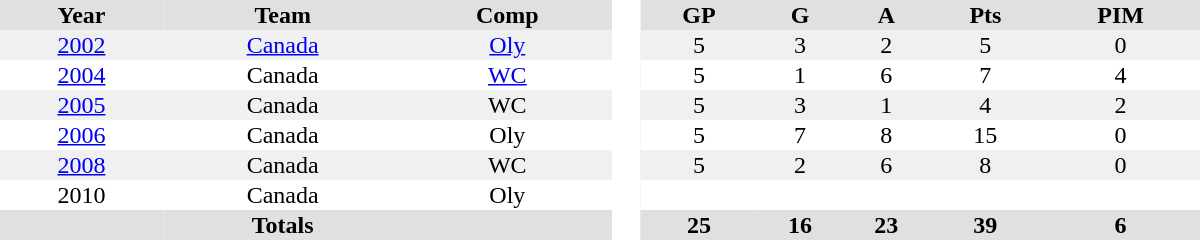<table border="0" cellpadding="1" cellspacing="0" ID="Table3" style="text-align:center; width:50em">
<tr ALIGN="center" bgcolor="#e0e0e0">
<th>Year</th>
<th>Team</th>
<th>Comp</th>
<th rowspan="100" align="center" bgcolor="#ffffff"> </th>
<th>GP</th>
<th>G</th>
<th>A</th>
<th>Pts</th>
<th>PIM</th>
</tr>
<tr bgcolor="#f0f0f0">
<td><a href='#'>2002</a></td>
<td><a href='#'>Canada</a></td>
<td><a href='#'>Oly</a></td>
<td>5</td>
<td>3</td>
<td>2</td>
<td>5</td>
<td>0</td>
</tr>
<tr>
<td><a href='#'>2004</a></td>
<td>Canada</td>
<td><a href='#'>WC</a></td>
<td>5</td>
<td>1</td>
<td>6</td>
<td>7</td>
<td>4</td>
</tr>
<tr bgcolor="#f0f0f0">
<td><a href='#'>2005</a></td>
<td>Canada</td>
<td>WC</td>
<td>5</td>
<td>3</td>
<td>1</td>
<td>4</td>
<td>2</td>
</tr>
<tr>
<td><a href='#'>2006</a></td>
<td>Canada</td>
<td>Oly</td>
<td>5</td>
<td>7</td>
<td>8</td>
<td>15</td>
<td>0</td>
</tr>
<tr bgcolor="#f0f0f0">
<td><a href='#'>2008</a></td>
<td>Canada</td>
<td>WC</td>
<td>5</td>
<td>2</td>
<td>6</td>
<td>8</td>
<td>0</td>
</tr>
<tr>
<td>2010</td>
<td>Canada</td>
<td>Oly</td>
<td></td>
<td></td>
<td></td>
<td></td>
<td></td>
</tr>
<tr bgcolor="#e0e0e0">
<th></th>
<th>Totals</th>
<th></th>
<th>25</th>
<th>16</th>
<th>23</th>
<th>39</th>
<th>6</th>
</tr>
</table>
